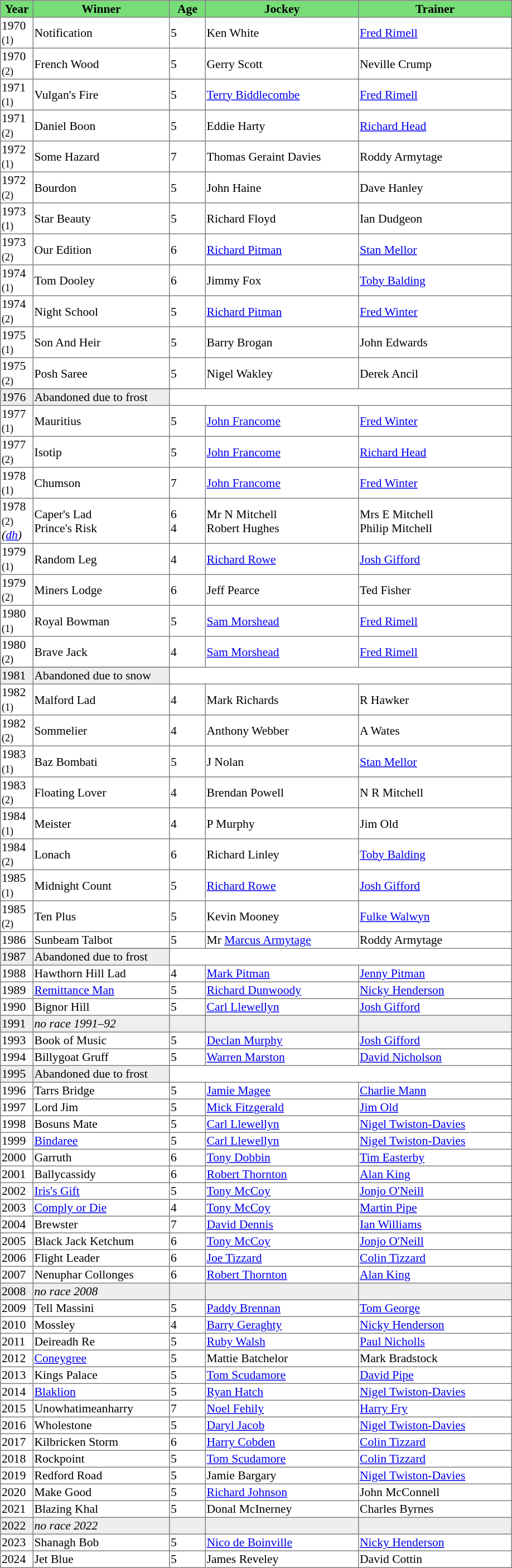<table class = "sortable" | border="1" style="border-collapse: collapse; font-size:90%">
<tr bgcolor="#77dd77" align="center">
<th width="36px"><strong>Year</strong><br></th>
<th width="160px"><strong>Winner</strong><br></th>
<th width="40px"><strong>Age</strong><br></th>
<th width="180px"><strong>Jockey</strong><br></th>
<th width="180px"><strong>Trainer</strong><br></th>
</tr>
<tr>
<td>1970 <small>(1)</small></td>
<td>Notification</td>
<td>5</td>
<td>Ken White</td>
<td><a href='#'>Fred Rimell</a></td>
</tr>
<tr>
<td>1970 <small>(2)</small></td>
<td>French Wood</td>
<td>5</td>
<td>Gerry Scott</td>
<td>Neville Crump</td>
</tr>
<tr>
<td>1971 <small>(1)</small></td>
<td>Vulgan's Fire</td>
<td>5</td>
<td><a href='#'>Terry Biddlecombe</a></td>
<td><a href='#'>Fred Rimell</a></td>
</tr>
<tr>
<td>1971 <small>(2)</small></td>
<td>Daniel Boon</td>
<td>5</td>
<td>Eddie Harty</td>
<td><a href='#'>Richard Head</a></td>
</tr>
<tr>
<td>1972 <small>(1)</small></td>
<td>Some Hazard</td>
<td>7</td>
<td>Thomas Geraint Davies</td>
<td>Roddy Armytage</td>
</tr>
<tr>
<td>1972 <small>(2)</small></td>
<td>Bourdon</td>
<td>5</td>
<td>John Haine</td>
<td>Dave Hanley</td>
</tr>
<tr>
<td>1973 <small>(1)</small></td>
<td>Star Beauty</td>
<td>5</td>
<td>Richard Floyd</td>
<td>Ian Dudgeon</td>
</tr>
<tr>
<td>1973 <small>(2)</small></td>
<td>Our Edition</td>
<td>6</td>
<td><a href='#'>Richard Pitman</a></td>
<td><a href='#'>Stan Mellor</a></td>
</tr>
<tr>
<td>1974 <small>(1)</small></td>
<td>Tom Dooley</td>
<td>6</td>
<td>Jimmy Fox</td>
<td><a href='#'>Toby Balding</a></td>
</tr>
<tr>
<td>1974 <small>(2)</small></td>
<td>Night School</td>
<td>5</td>
<td><a href='#'>Richard Pitman</a></td>
<td><a href='#'>Fred Winter</a></td>
</tr>
<tr>
<td>1975 <small>(1)</small></td>
<td>Son And Heir</td>
<td>5</td>
<td>Barry Brogan</td>
<td>John Edwards</td>
</tr>
<tr>
<td>1975 <small>(2)</small></td>
<td>Posh Saree</td>
<td>5</td>
<td>Nigel Wakley</td>
<td>Derek Ancil</td>
</tr>
<tr>
</tr>
<tr bgcolor="#eeeeee">
<td>1976<td>Abandoned due to frost</td></td>
</tr>
<tr>
<td>1977 <small>(1)</small></td>
<td>Mauritius</td>
<td>5</td>
<td><a href='#'>John Francome</a></td>
<td><a href='#'>Fred Winter</a></td>
</tr>
<tr>
<td>1977 <small>(2)</small></td>
<td>Isotip</td>
<td>5</td>
<td><a href='#'>John Francome</a></td>
<td><a href='#'>Richard Head</a></td>
</tr>
<tr>
<td>1978 <small>(1)</small></td>
<td>Chumson</td>
<td>7</td>
<td><a href='#'>John Francome</a></td>
<td><a href='#'>Fred Winter</a></td>
</tr>
<tr>
<td>1978 <small>(2)</small><br><em>(<a href='#'>dh</a>)</em></td>
<td>Caper's Lad<br>Prince's Risk</td>
<td>6<br>4</td>
<td>Mr N Mitchell<br>Robert Hughes</td>
<td>Mrs E Mitchell<br>Philip Mitchell</td>
</tr>
<tr>
<td>1979 <small>(1)</small></td>
<td>Random Leg</td>
<td>4</td>
<td><a href='#'>Richard Rowe</a></td>
<td><a href='#'>Josh Gifford</a></td>
</tr>
<tr>
<td>1979 <small>(2)</small></td>
<td>Miners Lodge</td>
<td>6</td>
<td>Jeff Pearce</td>
<td>Ted Fisher</td>
</tr>
<tr>
<td>1980 <small>(1)</small></td>
<td>Royal Bowman</td>
<td>5</td>
<td><a href='#'>Sam Morshead</a></td>
<td><a href='#'>Fred Rimell</a></td>
</tr>
<tr>
<td>1980 <small>(2)</small></td>
<td>Brave Jack</td>
<td>4</td>
<td><a href='#'>Sam Morshead</a></td>
<td><a href='#'>Fred Rimell</a></td>
</tr>
<tr>
</tr>
<tr bgcolor="#eeeeee">
<td>1981<td>Abandoned due to snow</td></td>
</tr>
<tr>
<td>1982 <small>(1)</small></td>
<td>Malford Lad</td>
<td>4</td>
<td>Mark Richards</td>
<td>R Hawker</td>
</tr>
<tr>
<td>1982 <small>(2)</small></td>
<td>Sommelier</td>
<td>4</td>
<td>Anthony Webber</td>
<td>A Wates</td>
</tr>
<tr>
<td>1983 <small>(1)</small></td>
<td>Baz Bombati</td>
<td>5</td>
<td>J Nolan</td>
<td><a href='#'>Stan Mellor</a></td>
</tr>
<tr>
<td>1983 <small>(2)</small></td>
<td>Floating Lover</td>
<td>4</td>
<td>Brendan Powell</td>
<td>N R Mitchell</td>
</tr>
<tr>
<td>1984 <small>(1)</small></td>
<td>Meister</td>
<td>4</td>
<td>P Murphy</td>
<td>Jim Old</td>
</tr>
<tr>
<td>1984 <small>(2)</small></td>
<td>Lonach</td>
<td>6</td>
<td>Richard Linley</td>
<td><a href='#'>Toby Balding</a></td>
</tr>
<tr>
<td>1985 <small>(1)</small></td>
<td>Midnight Count</td>
<td>5</td>
<td><a href='#'>Richard Rowe</a></td>
<td><a href='#'>Josh Gifford</a></td>
</tr>
<tr>
<td>1985 <small>(2)</small></td>
<td>Ten Plus</td>
<td>5</td>
<td>Kevin Mooney</td>
<td><a href='#'>Fulke Walwyn</a></td>
</tr>
<tr>
<td>1986</td>
<td>Sunbeam Talbot</td>
<td>5</td>
<td>Mr <a href='#'>Marcus Armytage</a></td>
<td>Roddy Armytage</td>
</tr>
<tr>
</tr>
<tr bgcolor="#eeeeee">
<td>1987<td>Abandoned due to frost</td></td>
</tr>
<tr>
<td>1988</td>
<td>Hawthorn Hill Lad</td>
<td>4</td>
<td><a href='#'>Mark Pitman</a></td>
<td><a href='#'>Jenny Pitman</a></td>
</tr>
<tr>
<td>1989</td>
<td><a href='#'>Remittance Man</a></td>
<td>5</td>
<td><a href='#'>Richard Dunwoody</a></td>
<td><a href='#'>Nicky Henderson</a></td>
</tr>
<tr>
<td>1990</td>
<td>Bignor Hill</td>
<td>5</td>
<td><a href='#'>Carl Llewellyn</a></td>
<td><a href='#'>Josh Gifford</a></td>
</tr>
<tr bgcolor="#eeeeee">
<td><span>1991</span></td>
<td><em>no race 1991–92</em></td>
<td></td>
<td></td>
<td></td>
</tr>
<tr>
<td>1993</td>
<td>Book of Music</td>
<td>5</td>
<td><a href='#'>Declan Murphy</a></td>
<td><a href='#'>Josh Gifford</a></td>
</tr>
<tr>
<td>1994</td>
<td>Billygoat Gruff</td>
<td>5</td>
<td><a href='#'>Warren Marston</a></td>
<td><a href='#'>David Nicholson</a></td>
</tr>
<tr bgcolor="#eeeeee">
<td>1995<td>Abandoned due to frost</td></td>
</tr>
<tr>
<td>1996</td>
<td>Tarrs Bridge</td>
<td>5</td>
<td><a href='#'>Jamie Magee</a></td>
<td><a href='#'>Charlie Mann</a></td>
</tr>
<tr>
<td>1997</td>
<td>Lord Jim</td>
<td>5</td>
<td><a href='#'>Mick Fitzgerald</a></td>
<td><a href='#'>Jim Old</a></td>
</tr>
<tr>
<td>1998</td>
<td>Bosuns Mate</td>
<td>5</td>
<td><a href='#'>Carl Llewellyn</a></td>
<td><a href='#'>Nigel Twiston-Davies</a></td>
</tr>
<tr>
<td>1999</td>
<td><a href='#'>Bindaree</a></td>
<td>5</td>
<td><a href='#'>Carl Llewellyn</a></td>
<td><a href='#'>Nigel Twiston-Davies</a></td>
</tr>
<tr>
<td>2000</td>
<td>Garruth</td>
<td>6</td>
<td><a href='#'>Tony Dobbin</a></td>
<td><a href='#'>Tim Easterby</a></td>
</tr>
<tr>
<td>2001</td>
<td>Ballycassidy </td>
<td>6</td>
<td><a href='#'>Robert Thornton</a></td>
<td><a href='#'>Alan King</a></td>
</tr>
<tr>
<td>2002</td>
<td><a href='#'>Iris's Gift</a></td>
<td>5</td>
<td><a href='#'>Tony McCoy</a></td>
<td><a href='#'>Jonjo O'Neill</a></td>
</tr>
<tr>
<td>2003</td>
<td><a href='#'>Comply or Die</a></td>
<td>4</td>
<td><a href='#'>Tony McCoy</a></td>
<td><a href='#'>Martin Pipe</a></td>
</tr>
<tr>
<td>2004</td>
<td>Brewster</td>
<td>7</td>
<td><a href='#'>David Dennis</a></td>
<td><a href='#'>Ian Williams</a></td>
</tr>
<tr>
<td>2005</td>
<td>Black Jack Ketchum</td>
<td>6</td>
<td><a href='#'>Tony McCoy</a></td>
<td><a href='#'>Jonjo O'Neill</a></td>
</tr>
<tr>
<td>2006</td>
<td>Flight Leader</td>
<td>6</td>
<td><a href='#'>Joe Tizzard</a></td>
<td><a href='#'>Colin Tizzard</a></td>
</tr>
<tr>
<td>2007</td>
<td>Nenuphar Collonges</td>
<td>6</td>
<td><a href='#'>Robert Thornton</a></td>
<td><a href='#'>Alan King</a></td>
</tr>
<tr bgcolor="#eeeeee">
<td><span>2008</span></td>
<td><em>no race 2008</em> </td>
<td></td>
<td></td>
<td></td>
</tr>
<tr>
<td>2009</td>
<td>Tell Massini</td>
<td>5</td>
<td><a href='#'>Paddy Brennan</a></td>
<td><a href='#'>Tom George</a></td>
</tr>
<tr>
<td>2010</td>
<td>Mossley</td>
<td>4</td>
<td><a href='#'>Barry Geraghty</a></td>
<td><a href='#'>Nicky Henderson</a></td>
</tr>
<tr>
<td>2011</td>
<td>Deireadh Re</td>
<td>5</td>
<td><a href='#'>Ruby Walsh</a></td>
<td><a href='#'>Paul Nicholls</a></td>
</tr>
<tr>
<td>2012</td>
<td><a href='#'>Coneygree</a></td>
<td>5</td>
<td>Mattie Batchelor</td>
<td>Mark Bradstock</td>
</tr>
<tr>
<td>2013</td>
<td>Kings Palace</td>
<td>5</td>
<td><a href='#'>Tom Scudamore</a></td>
<td><a href='#'>David Pipe</a></td>
</tr>
<tr>
<td>2014</td>
<td><a href='#'>Blaklion</a></td>
<td>5</td>
<td><a href='#'>Ryan Hatch</a></td>
<td><a href='#'>Nigel Twiston-Davies</a></td>
</tr>
<tr>
<td>2015</td>
<td>Unowhatimeanharry</td>
<td>7</td>
<td><a href='#'>Noel Fehily</a></td>
<td><a href='#'>Harry Fry</a></td>
</tr>
<tr>
<td>2016</td>
<td>Wholestone</td>
<td>5</td>
<td><a href='#'>Daryl Jacob</a></td>
<td><a href='#'>Nigel Twiston-Davies</a></td>
</tr>
<tr>
<td>2017</td>
<td>Kilbricken Storm</td>
<td>6</td>
<td><a href='#'>Harry Cobden</a></td>
<td><a href='#'>Colin Tizzard</a></td>
</tr>
<tr>
<td>2018</td>
<td>Rockpoint</td>
<td>5</td>
<td><a href='#'>Tom Scudamore</a></td>
<td><a href='#'>Colin Tizzard</a></td>
</tr>
<tr>
<td>2019</td>
<td>Redford Road</td>
<td>5</td>
<td>Jamie Bargary</td>
<td><a href='#'>Nigel Twiston-Davies</a></td>
</tr>
<tr>
<td>2020</td>
<td>Make Good</td>
<td>5</td>
<td><a href='#'>Richard Johnson</a></td>
<td>John McConnell</td>
</tr>
<tr>
<td>2021</td>
<td>Blazing Khal</td>
<td>5</td>
<td>Donal McInerney</td>
<td>Charles Byrnes</td>
</tr>
<tr bgcolor="#eeeeee">
<td><span>2022</span></td>
<td><em>no race 2022</em> </td>
<td></td>
<td></td>
<td></td>
</tr>
<tr>
<td>2023</td>
<td>Shanagh Bob</td>
<td>5</td>
<td><a href='#'>Nico de Boinville</a></td>
<td><a href='#'>Nicky Henderson</a></td>
</tr>
<tr>
<td>2024</td>
<td>Jet Blue</td>
<td>5</td>
<td>James Reveley</td>
<td>David Cottin</td>
</tr>
</table>
